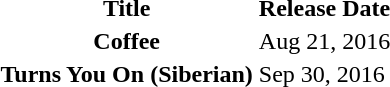<table>
<tr>
<th>Title</th>
<th>Release Date</th>
</tr>
<tr>
<th>Coffee</th>
<td>Aug 21, 2016</td>
</tr>
<tr>
<th>Turns You On (Siberian)</th>
<td>Sep 30, 2016</td>
</tr>
</table>
